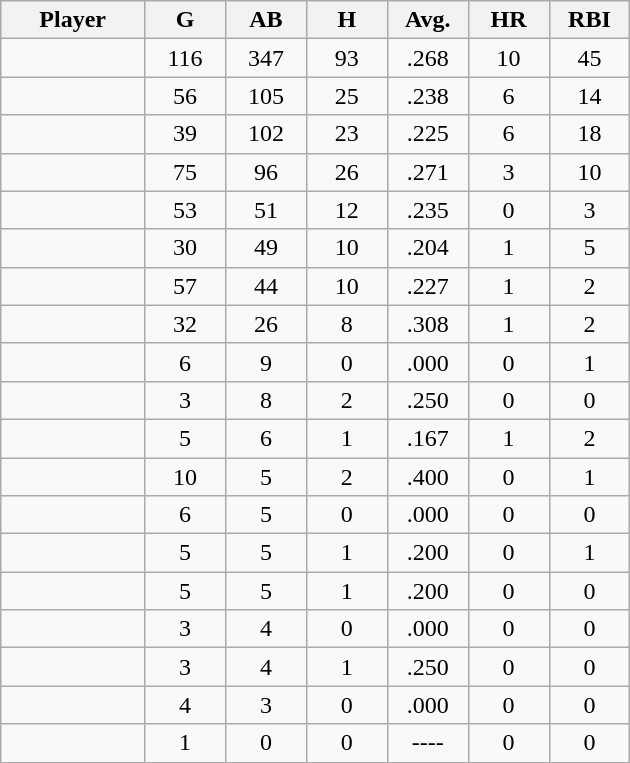<table class="wikitable sortable">
<tr>
<th bgcolor="#DDDDFF" width="16%">Player</th>
<th bgcolor="#DDDDFF" width="9%">G</th>
<th bgcolor="#DDDDFF" width="9%">AB</th>
<th bgcolor="#DDDDFF" width="9%">H</th>
<th bgcolor="#DDDDFF" width="9%">Avg.</th>
<th bgcolor="#DDDDFF" width="9%">HR</th>
<th bgcolor="#DDDDFF" width="9%">RBI</th>
</tr>
<tr align="center">
<td></td>
<td>116</td>
<td>347</td>
<td>93</td>
<td>.268</td>
<td>10</td>
<td>45</td>
</tr>
<tr align="center">
<td></td>
<td>56</td>
<td>105</td>
<td>25</td>
<td>.238</td>
<td>6</td>
<td>14</td>
</tr>
<tr align="center">
<td></td>
<td>39</td>
<td>102</td>
<td>23</td>
<td>.225</td>
<td>6</td>
<td>18</td>
</tr>
<tr align="center">
<td></td>
<td>75</td>
<td>96</td>
<td>26</td>
<td>.271</td>
<td>3</td>
<td>10</td>
</tr>
<tr align="center">
<td></td>
<td>53</td>
<td>51</td>
<td>12</td>
<td>.235</td>
<td>0</td>
<td>3</td>
</tr>
<tr align="center">
<td></td>
<td>30</td>
<td>49</td>
<td>10</td>
<td>.204</td>
<td>1</td>
<td>5</td>
</tr>
<tr align="center">
<td></td>
<td>57</td>
<td>44</td>
<td>10</td>
<td>.227</td>
<td>1</td>
<td>2</td>
</tr>
<tr align="center">
<td></td>
<td>32</td>
<td>26</td>
<td>8</td>
<td>.308</td>
<td>1</td>
<td>2</td>
</tr>
<tr align="center">
<td></td>
<td>6</td>
<td>9</td>
<td>0</td>
<td>.000</td>
<td>0</td>
<td>1</td>
</tr>
<tr align="center">
<td></td>
<td>3</td>
<td>8</td>
<td>2</td>
<td>.250</td>
<td>0</td>
<td>0</td>
</tr>
<tr align="center">
<td></td>
<td>5</td>
<td>6</td>
<td>1</td>
<td>.167</td>
<td>1</td>
<td>2</td>
</tr>
<tr align="center">
<td></td>
<td>10</td>
<td>5</td>
<td>2</td>
<td>.400</td>
<td>0</td>
<td>1</td>
</tr>
<tr align="center">
<td></td>
<td>6</td>
<td>5</td>
<td>0</td>
<td>.000</td>
<td>0</td>
<td>0</td>
</tr>
<tr align="center">
<td></td>
<td>5</td>
<td>5</td>
<td>1</td>
<td>.200</td>
<td>0</td>
<td>1</td>
</tr>
<tr align="center">
<td></td>
<td>5</td>
<td>5</td>
<td>1</td>
<td>.200</td>
<td>0</td>
<td>0</td>
</tr>
<tr align="center">
<td></td>
<td>3</td>
<td>4</td>
<td>0</td>
<td>.000</td>
<td>0</td>
<td>0</td>
</tr>
<tr align="center">
<td></td>
<td>3</td>
<td>4</td>
<td>1</td>
<td>.250</td>
<td>0</td>
<td>0</td>
</tr>
<tr align="center">
<td></td>
<td>4</td>
<td>3</td>
<td>0</td>
<td>.000</td>
<td>0</td>
<td>0</td>
</tr>
<tr align="center">
<td></td>
<td>1</td>
<td>0</td>
<td>0</td>
<td>----</td>
<td>0</td>
<td>0</td>
</tr>
</table>
